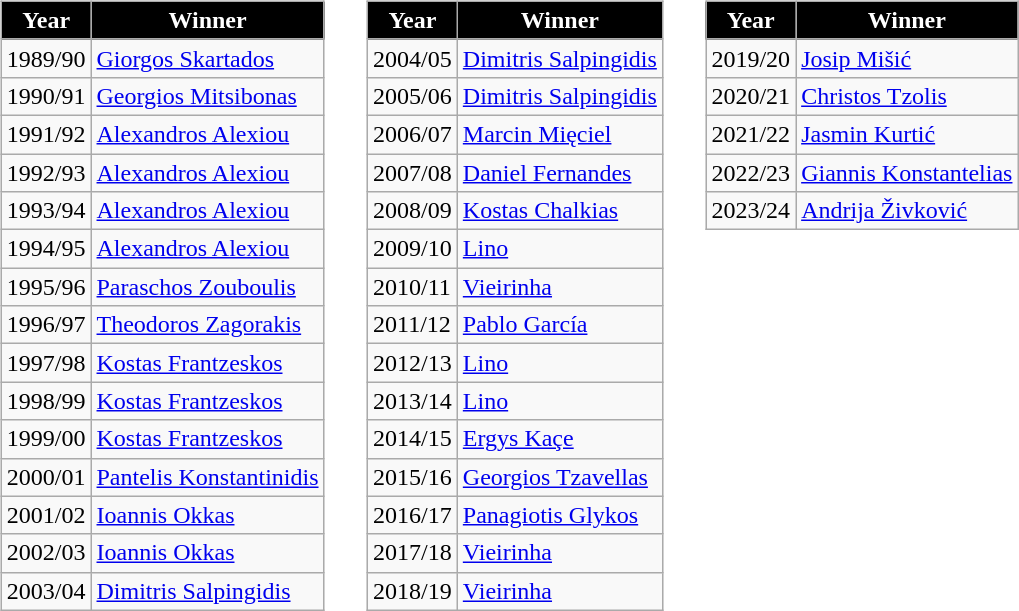<table>
<tr>
<td valign="top"><br><table class="wikitable">
<tr>
<th style="color:#FFFFFF; background:black;">Year</th>
<th style="color:#FFFFFF; background:black;">Winner</th>
</tr>
<tr>
<td>1989/90</td>
<td> <a href='#'>Giorgos Skartados</a></td>
</tr>
<tr>
<td>1990/91</td>
<td> <a href='#'>Georgios Mitsibonas</a></td>
</tr>
<tr>
<td>1991/92</td>
<td> <a href='#'>Alexandros Alexiou</a></td>
</tr>
<tr>
<td>1992/93</td>
<td> <a href='#'>Alexandros Alexiou</a></td>
</tr>
<tr>
<td>1993/94</td>
<td> <a href='#'>Alexandros Alexiou</a></td>
</tr>
<tr>
<td>1994/95</td>
<td> <a href='#'>Alexandros Alexiou</a></td>
</tr>
<tr>
<td>1995/96</td>
<td> <a href='#'>Paraschos Zouboulis</a></td>
</tr>
<tr>
<td>1996/97</td>
<td> <a href='#'>Theodoros Zagorakis</a></td>
</tr>
<tr>
<td>1997/98</td>
<td> <a href='#'>Kostas Frantzeskos</a></td>
</tr>
<tr>
<td>1998/99</td>
<td> <a href='#'>Kostas Frantzeskos</a></td>
</tr>
<tr>
<td>1999/00</td>
<td> <a href='#'>Kostas Frantzeskos</a></td>
</tr>
<tr>
<td>2000/01</td>
<td> <a href='#'>Pantelis Konstantinidis</a></td>
</tr>
<tr>
<td>2001/02</td>
<td> <a href='#'>Ioannis Okkas</a></td>
</tr>
<tr>
<td>2002/03</td>
<td> <a href='#'>Ioannis Okkas</a></td>
</tr>
<tr>
<td>2003/04</td>
<td> <a href='#'>Dimitris Salpingidis</a></td>
</tr>
</table>
</td>
<td width="1"> </td>
<td valign="top"><br><table class="wikitable">
<tr>
<th style="color:#FFFFFF; background:black;">Year</th>
<th style="color:#FFFFFF; background:black;">Winner</th>
</tr>
<tr>
<td>2004/05</td>
<td> <a href='#'>Dimitris Salpingidis</a></td>
</tr>
<tr>
<td>2005/06</td>
<td> <a href='#'>Dimitris Salpingidis</a></td>
</tr>
<tr>
<td>2006/07</td>
<td> <a href='#'>Marcin Mięciel</a></td>
</tr>
<tr>
<td>2007/08</td>
<td> <a href='#'>Daniel Fernandes</a></td>
</tr>
<tr>
<td>2008/09</td>
<td> <a href='#'>Kostas Chalkias</a></td>
</tr>
<tr>
<td>2009/10</td>
<td> <a href='#'>Lino</a></td>
</tr>
<tr>
<td>2010/11</td>
<td> <a href='#'>Vieirinha</a></td>
</tr>
<tr>
<td>2011/12</td>
<td> <a href='#'>Pablo García</a></td>
</tr>
<tr>
<td>2012/13</td>
<td> <a href='#'>Lino</a></td>
</tr>
<tr>
<td>2013/14</td>
<td> <a href='#'>Lino</a></td>
</tr>
<tr>
<td>2014/15</td>
<td> <a href='#'>Ergys Kaçe</a></td>
</tr>
<tr>
<td>2015/16</td>
<td> <a href='#'>Georgios Tzavellas</a></td>
</tr>
<tr>
<td>2016/17</td>
<td> <a href='#'>Panagiotis Glykos</a></td>
</tr>
<tr>
<td>2017/18</td>
<td> <a href='#'>Vieirinha</a></td>
</tr>
<tr>
<td>2018/19</td>
<td> <a href='#'>Vieirinha</a></td>
</tr>
</table>
</td>
<td width="1"> </td>
<td valign="top"><br><table class="wikitable">
<tr>
<th style="color:#FFFFFF; background:black;">Year</th>
<th style="color:#FFFFFF; background:black;">Winner</th>
</tr>
<tr>
<td>2019/20</td>
<td> <a href='#'>Josip Mišić</a></td>
</tr>
<tr>
<td>2020/21</td>
<td> <a href='#'>Christos Tzolis</a></td>
</tr>
<tr>
<td>2021/22</td>
<td> <a href='#'>Jasmin Kurtić</a></td>
</tr>
<tr>
<td>2022/23</td>
<td> <a href='#'>Giannis Konstantelias</a></td>
</tr>
<tr>
<td>2023/24</td>
<td> <a href='#'>Andrija Živković</a></td>
</tr>
</table>
</td>
</tr>
</table>
